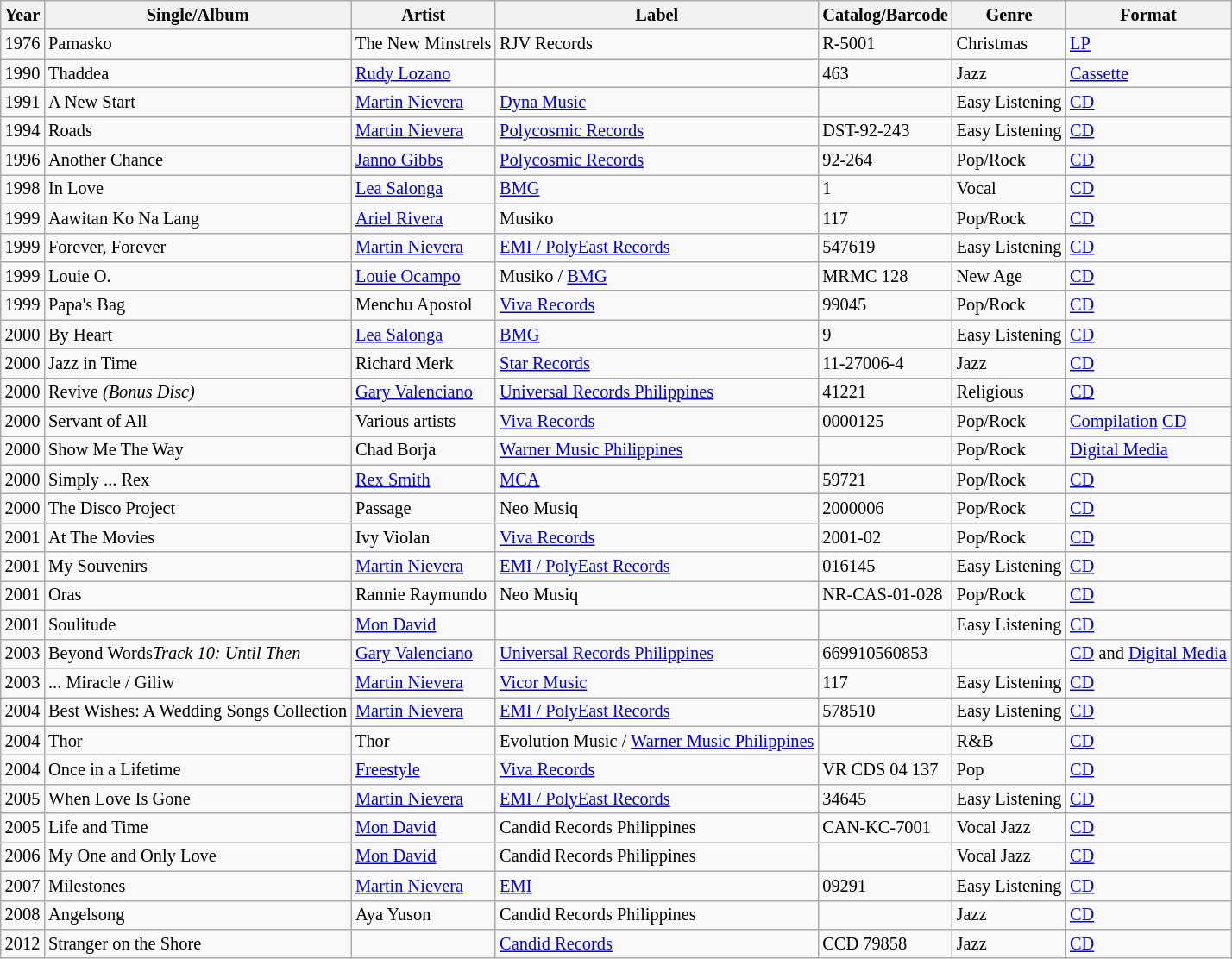<table class="wikitable sortable mw-collapsible mw-collapsed" style="font-size:85%;">
<tr>
<th>Year</th>
<th>Single/Album</th>
<th>Artist</th>
<th>Label</th>
<th>Catalog/Barcode</th>
<th>Genre</th>
<th>Format</th>
</tr>
<tr>
<td>1976</td>
<td>Pamasko</td>
<td>The New Minstrels</td>
<td>RJV Records</td>
<td>R-5001</td>
<td>Christmas</td>
<td><a href='#'>LP</a></td>
</tr>
<tr>
<td>1990</td>
<td>Thaddea</td>
<td><a href='#'>Rudy Lozano</a></td>
<td></td>
<td>463</td>
<td>Jazz</td>
<td><a href='#'>Cassette</a></td>
</tr>
<tr>
<td>1991</td>
<td>A New Start</td>
<td><a href='#'>Martin Nievera</a></td>
<td><a href='#'>Dyna Music</a></td>
<td></td>
<td>Easy Listening</td>
<td><a href='#'>CD</a></td>
</tr>
<tr>
<td>1994</td>
<td>Roads</td>
<td><a href='#'>Martin Nievera</a></td>
<td><a href='#'>Polycosmic Records</a></td>
<td>DST-92-243</td>
<td>Easy Listening</td>
<td><a href='#'>CD</a></td>
</tr>
<tr>
<td>1996</td>
<td>Another Chance</td>
<td><a href='#'>Janno Gibbs</a></td>
<td><a href='#'>Polycosmic Records</a></td>
<td>92-264</td>
<td>Pop/Rock</td>
<td><a href='#'>CD</a></td>
</tr>
<tr>
<td>1998</td>
<td>In Love</td>
<td><a href='#'>Lea Salonga</a></td>
<td><a href='#'>BMG</a></td>
<td>1</td>
<td>Vocal</td>
<td><a href='#'>CD</a></td>
</tr>
<tr>
<td>1999</td>
<td>Aawitan Ko Na Lang</td>
<td><a href='#'>Ariel Rivera</a></td>
<td>Musiko</td>
<td>117</td>
<td>Pop/Rock</td>
<td><a href='#'>CD</a></td>
</tr>
<tr>
<td>1999</td>
<td>Forever, Forever</td>
<td><a href='#'>Martin Nievera</a></td>
<td><a href='#'>EMI / PolyEast Records</a></td>
<td>547619</td>
<td>Easy Listening</td>
<td><a href='#'>CD</a></td>
</tr>
<tr>
<td>1999</td>
<td>Louie O.</td>
<td><a href='#'>Louie Ocampo</a></td>
<td>Musiko / <a href='#'>BMG</a></td>
<td>MRMC 128</td>
<td>New Age</td>
<td><a href='#'>CD</a></td>
</tr>
<tr>
<td>1999</td>
<td>Papa's Bag</td>
<td>Menchu Apostol</td>
<td><a href='#'>Viva Records</a></td>
<td>99045</td>
<td>Pop/Rock</td>
<td><a href='#'>CD</a></td>
</tr>
<tr>
<td>2000</td>
<td>By Heart</td>
<td><a href='#'>Lea Salonga</a></td>
<td><a href='#'>BMG</a></td>
<td>9</td>
<td>Easy Listening</td>
<td><a href='#'>CD</a></td>
</tr>
<tr>
<td>2000</td>
<td>Jazz in Time</td>
<td>Richard Merk</td>
<td><a href='#'>Star Records</a></td>
<td>11-27006-4</td>
<td>Jazz</td>
<td><a href='#'>CD</a></td>
</tr>
<tr>
<td>2000</td>
<td>Revive <em>(Bonus Disc)</em></td>
<td><a href='#'>Gary Valenciano</a></td>
<td><a href='#'>Universal Records Philippines</a></td>
<td>41221</td>
<td>Religious</td>
<td><a href='#'>CD</a></td>
</tr>
<tr>
<td>2000</td>
<td>Servant of All</td>
<td>Various artists</td>
<td><a href='#'>Viva Records</a></td>
<td>0000125</td>
<td>Pop/Rock</td>
<td><a href='#'>Compilation</a> <a href='#'>CD</a></td>
</tr>
<tr>
<td>2000</td>
<td>Show Me The Way</td>
<td>Chad Borja</td>
<td><a href='#'>Warner Music Philippines</a></td>
<td></td>
<td>Pop/Rock</td>
<td><a href='#'>Digital Media</a></td>
</tr>
<tr>
<td>2000</td>
<td>Simply ... Rex</td>
<td><a href='#'>Rex Smith</a></td>
<td><a href='#'>MCA</a></td>
<td>59721</td>
<td>Pop/Rock</td>
<td><a href='#'>CD</a></td>
</tr>
<tr>
<td>2000</td>
<td>The Disco Project</td>
<td>Passage</td>
<td>Neo Musiq</td>
<td>2000006</td>
<td>Pop/Rock</td>
<td><a href='#'>CD</a></td>
</tr>
<tr>
<td>2001</td>
<td>At The Movies</td>
<td>Ivy Violan</td>
<td><a href='#'>Viva Records</a></td>
<td>2001-02</td>
<td>Pop/Rock</td>
<td><a href='#'>CD</a></td>
</tr>
<tr>
<td>2001</td>
<td>My Souvenirs</td>
<td><a href='#'>Martin Nievera</a></td>
<td><a href='#'>EMI / PolyEast Records</a></td>
<td>016145</td>
<td>Easy Listening</td>
<td><a href='#'>CD</a></td>
</tr>
<tr>
<td>2001</td>
<td>Oras</td>
<td>Rannie Raymundo</td>
<td>Neo Musiq</td>
<td>NR-CAS-01-028</td>
<td>Pop/Rock</td>
<td><a href='#'>CD</a></td>
</tr>
<tr>
<td>2001</td>
<td>Soulitude</td>
<td><a href='#'>Mon David</a></td>
<td></td>
<td></td>
<td>Easy Listening</td>
<td><a href='#'>CD</a></td>
</tr>
<tr>
<td>2003</td>
<td>Beyond Words<em>Track 10: Until Then</em></td>
<td><a href='#'>Gary Valenciano</a></td>
<td><a href='#'>Universal Records Philippines</a></td>
<td>669910560853</td>
<td></td>
<td><a href='#'>CD</a> and <a href='#'>Digital Media</a></td>
</tr>
<tr>
<td>2003</td>
<td>... Miracle / Giliw</td>
<td><a href='#'>Martin Nievera</a></td>
<td><a href='#'>Vicor Music</a></td>
<td>117</td>
<td>Easy Listening</td>
<td><a href='#'>CD</a></td>
</tr>
<tr>
<td>2004</td>
<td>Best Wishes: A Wedding Songs Collection</td>
<td><a href='#'>Martin Nievera</a></td>
<td><a href='#'>EMI / PolyEast Records</a></td>
<td>578510</td>
<td>Easy Listening</td>
<td><a href='#'>CD</a></td>
</tr>
<tr>
<td>2004</td>
<td>Thor</td>
<td>Thor</td>
<td>Evolution Music / <a href='#'>Warner Music Philippines</a></td>
<td></td>
<td>R&B</td>
<td><a href='#'>CD</a></td>
</tr>
<tr>
<td>2004</td>
<td>Once in a Lifetime</td>
<td><a href='#'>Freestyle</a></td>
<td><a href='#'>Viva Records</a></td>
<td>VR CDS 04 137</td>
<td>Pop</td>
<td><a href='#'>CD</a></td>
</tr>
<tr>
<td>2005</td>
<td>When Love Is Gone</td>
<td><a href='#'>Martin Nievera</a></td>
<td><a href='#'>EMI / PolyEast Records</a></td>
<td>34645</td>
<td>Easy Listening</td>
<td><a href='#'>CD</a></td>
</tr>
<tr>
<td>2005</td>
<td>Life and Time</td>
<td><a href='#'>Mon David</a></td>
<td>Candid Records Philippines</td>
<td>CAN-KC-7001</td>
<td>Vocal Jazz</td>
<td><a href='#'>CD</a></td>
</tr>
<tr>
<td>2006</td>
<td>My One and Only Love</td>
<td><a href='#'>Mon David</a></td>
<td>Candid Records Philippines</td>
<td></td>
<td>Vocal Jazz</td>
<td><a href='#'>CD</a></td>
</tr>
<tr>
<td>2007</td>
<td>Milestones</td>
<td><a href='#'>Martin Nievera</a></td>
<td><a href='#'>EMI</a></td>
<td>09291</td>
<td>Easy Listening</td>
<td><a href='#'>CD</a></td>
</tr>
<tr>
<td>2008</td>
<td>Angelsong</td>
<td>Aya Yuson</td>
<td>Candid Records Philippines</td>
<td></td>
<td>Jazz</td>
<td><a href='#'>CD</a></td>
</tr>
<tr>
<td>2012</td>
<td>Stranger on the Shore</td>
<td Stranger on the Shore></td>
<td><a href='#'>Candid Records</a></td>
<td>CCD 79858</td>
<td>Jazz</td>
<td><a href='#'>CD</a></td>
</tr>
</table>
